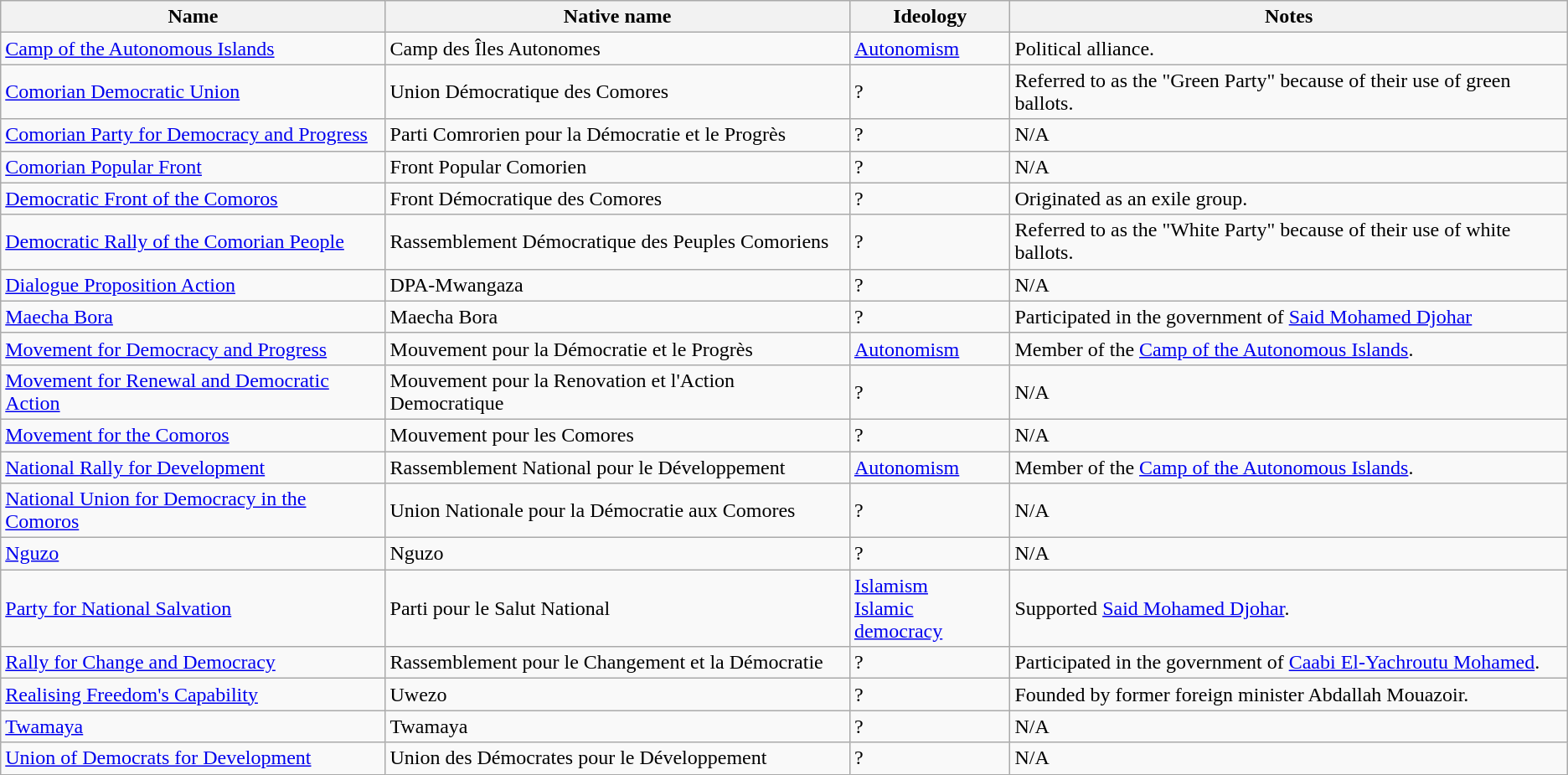<table class="wikitable">
<tr>
<th>Name</th>
<th>Native name</th>
<th>Ideology</th>
<th>Notes</th>
</tr>
<tr>
<td><a href='#'>Camp of the Autonomous Islands</a></td>
<td>Camp des Îles Autonomes</td>
<td><a href='#'>Autonomism</a></td>
<td>Political alliance.</td>
</tr>
<tr>
<td><a href='#'>Comorian Democratic Union</a></td>
<td>Union Démocratique des Comores</td>
<td>?</td>
<td>Referred to as the "Green Party" because of their use of green ballots.</td>
</tr>
<tr>
<td><a href='#'>Comorian Party for Democracy and Progress</a></td>
<td>Parti Comrorien pour la Démocratie et le Progrès</td>
<td>?</td>
<td>N/A</td>
</tr>
<tr>
<td><a href='#'>Comorian Popular Front</a></td>
<td>Front Popular Comorien</td>
<td>?</td>
<td>N/A</td>
</tr>
<tr>
<td><a href='#'>Democratic Front of the Comoros</a></td>
<td>Front Démocratique des Comores</td>
<td>?</td>
<td>Originated as an exile group.</td>
</tr>
<tr>
<td><a href='#'>Democratic Rally of the Comorian People</a></td>
<td>Rassemblement Démocratique des Peuples Comoriens</td>
<td>?</td>
<td>Referred to as the "White Party" because of their use of white ballots.</td>
</tr>
<tr>
<td><a href='#'>Dialogue Proposition Action</a></td>
<td>DPA-Mwangaza</td>
<td>?</td>
<td>N/A</td>
</tr>
<tr>
<td><a href='#'>Maecha Bora</a></td>
<td>Maecha Bora</td>
<td>?</td>
<td>Participated in the government of <a href='#'>Said Mohamed Djohar</a></td>
</tr>
<tr>
<td><a href='#'>Movement for Democracy and Progress</a></td>
<td>Mouvement pour la Démocratie et le Progrès</td>
<td><a href='#'>Autonomism</a></td>
<td>Member of the <a href='#'>Camp of the Autonomous Islands</a>.</td>
</tr>
<tr>
<td><a href='#'>Movement for Renewal and Democratic Action</a></td>
<td>Mouvement pour la Renovation et l'Action Democratique</td>
<td>?</td>
<td>N/A</td>
</tr>
<tr>
<td><a href='#'>Movement for the Comoros</a></td>
<td>Mouvement pour les Comores</td>
<td>?</td>
<td>N/A</td>
</tr>
<tr>
<td><a href='#'>National Rally for Development</a></td>
<td>Rassemblement National pour le Développement</td>
<td><a href='#'>Autonomism</a></td>
<td>Member of the <a href='#'>Camp of the Autonomous Islands</a>.</td>
</tr>
<tr>
<td><a href='#'>National Union for Democracy in the Comoros</a></td>
<td>Union Nationale pour la Démocratie aux Comores</td>
<td>?</td>
<td>N/A</td>
</tr>
<tr>
<td><a href='#'>Nguzo</a></td>
<td>Nguzo</td>
<td>?</td>
<td>N/A</td>
</tr>
<tr>
<td><a href='#'>Party for National Salvation</a></td>
<td>Parti pour le Salut National</td>
<td><a href='#'>Islamism</a><br><a href='#'>Islamic democracy</a></td>
<td>Supported <a href='#'>Said Mohamed Djohar</a>.</td>
</tr>
<tr>
<td><a href='#'>Rally for Change and Democracy</a></td>
<td>Rassemblement pour le Changement et la Démocratie</td>
<td>?</td>
<td>Participated in the government of <a href='#'>Caabi El-Yachroutu Mohamed</a>.</td>
</tr>
<tr>
<td><a href='#'>Realising Freedom's Capability</a></td>
<td>Uwezo</td>
<td>?</td>
<td>Founded by former foreign minister Abdallah Mouazoir.</td>
</tr>
<tr>
<td><a href='#'>Twamaya</a></td>
<td>Twamaya</td>
<td>?</td>
<td>N/A</td>
</tr>
<tr>
<td><a href='#'>Union of Democrats for Development</a></td>
<td>Union des Démocrates pour le Développement</td>
<td>?</td>
<td>N/A</td>
</tr>
</table>
